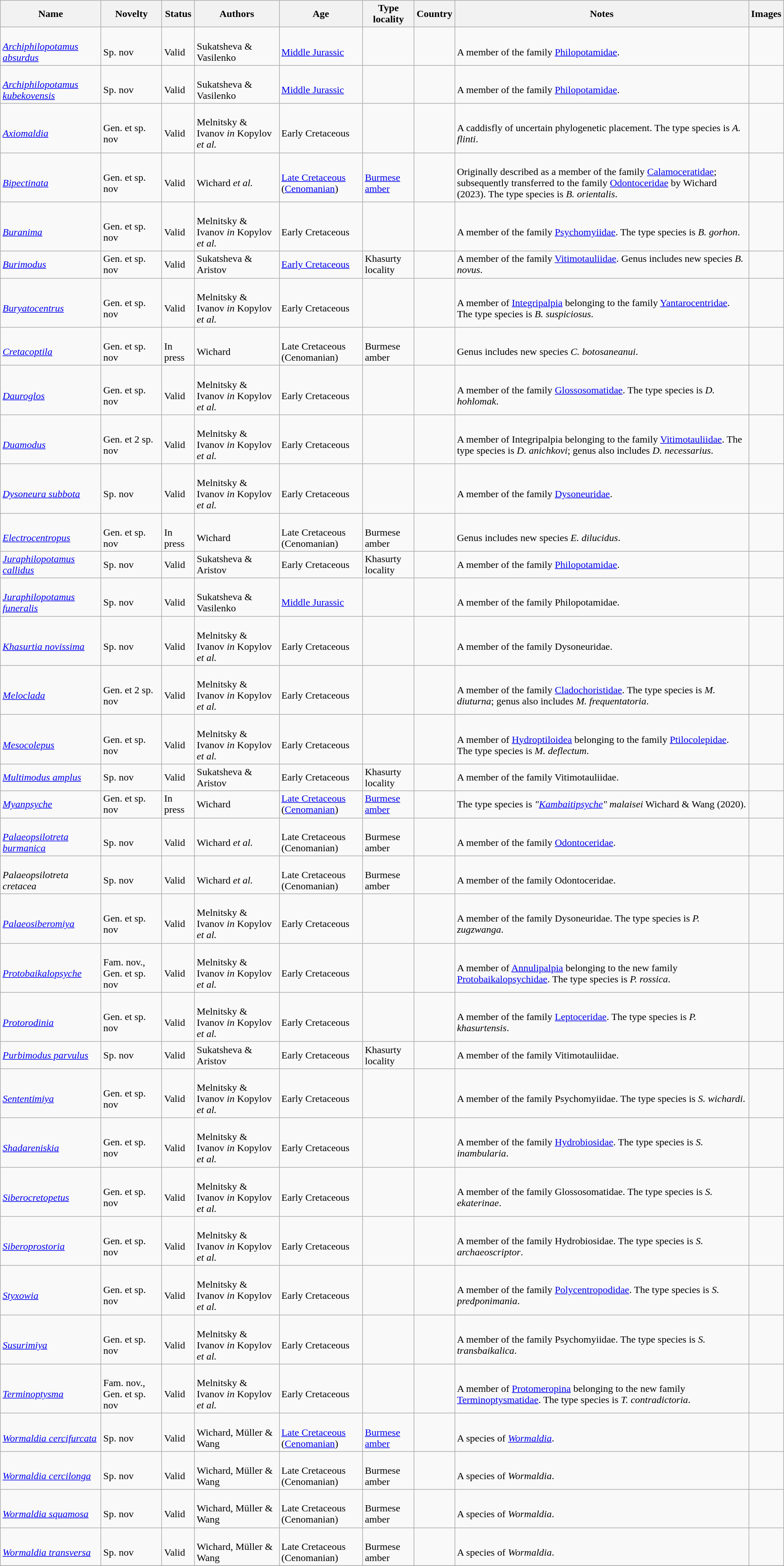<table class="wikitable sortable" align="center" width="100%">
<tr>
<th>Name</th>
<th>Novelty</th>
<th>Status</th>
<th>Authors</th>
<th>Age</th>
<th>Type locality</th>
<th>Country</th>
<th>Notes</th>
<th>Images</th>
</tr>
<tr>
<td><br><em><a href='#'>Archiphilopotamus absurdus</a></em></td>
<td><br>Sp. nov</td>
<td><br>Valid</td>
<td><br>Sukatsheva & Vasilenko</td>
<td><br><a href='#'>Middle Jurassic</a></td>
<td></td>
<td><br></td>
<td><br>A member of the family <a href='#'>Philopotamidae</a>.</td>
<td></td>
</tr>
<tr>
<td><br><em><a href='#'>Archiphilopotamus kubekovensis</a></em></td>
<td><br>Sp. nov</td>
<td><br>Valid</td>
<td><br>Sukatsheva & Vasilenko</td>
<td><br><a href='#'>Middle Jurassic</a></td>
<td></td>
<td><br></td>
<td><br>A member of the family <a href='#'>Philopotamidae</a>.</td>
<td></td>
</tr>
<tr>
<td><br><em><a href='#'>Axiomaldia</a></em></td>
<td><br>Gen. et sp. nov</td>
<td><br>Valid</td>
<td><br>Melnitsky & Ivanov <em>in</em> Kopylov <em>et al.</em></td>
<td><br>Early Cretaceous</td>
<td></td>
<td><br></td>
<td><br>A caddisfly of uncertain phylogenetic placement. The type species is <em>A. flinti</em>.</td>
<td></td>
</tr>
<tr>
<td><br><em><a href='#'>Bipectinata</a></em></td>
<td><br>Gen. et sp. nov</td>
<td><br>Valid</td>
<td><br>Wichard <em>et al.</em></td>
<td><br><a href='#'>Late Cretaceous</a> (<a href='#'>Cenomanian</a>)</td>
<td><br><a href='#'>Burmese amber</a></td>
<td><br></td>
<td><br>Originally described as a member of the family <a href='#'>Calamoceratidae</a>; subsequently transferred to the family <a href='#'>Odontoceridae</a> by Wichard (2023). The type species is <em>B. orientalis</em>.</td>
<td></td>
</tr>
<tr>
<td><br><em><a href='#'>Buranima</a></em></td>
<td><br>Gen. et sp. nov</td>
<td><br>Valid</td>
<td><br>Melnitsky & Ivanov <em>in</em> Kopylov <em>et al.</em></td>
<td><br>Early Cretaceous</td>
<td></td>
<td><br></td>
<td><br>A member of the family <a href='#'>Psychomyiidae</a>. The type species is <em>B. gorhon</em>.</td>
<td></td>
</tr>
<tr>
<td><em><a href='#'>Burimodus</a></em></td>
<td>Gen. et sp. nov</td>
<td>Valid</td>
<td>Sukatsheva & Aristov</td>
<td><a href='#'>Early Cretaceous</a></td>
<td>Khasurty locality</td>
<td></td>
<td>A member of the family <a href='#'>Vitimotauliidae</a>. Genus includes new species <em>B. novus</em>.</td>
<td></td>
</tr>
<tr>
<td><br><em><a href='#'>Buryatocentrus</a></em></td>
<td><br>Gen. et sp. nov</td>
<td><br>Valid</td>
<td><br>Melnitsky & Ivanov <em>in</em> Kopylov <em>et al.</em></td>
<td><br>Early Cretaceous</td>
<td></td>
<td><br></td>
<td><br>A member of <a href='#'>Integripalpia</a> belonging to the family <a href='#'>Yantarocentridae</a>. The type species is <em>B. suspiciosus</em>.</td>
<td></td>
</tr>
<tr>
<td><br><em><a href='#'>Cretacoptila</a></em></td>
<td><br>Gen. et sp. nov</td>
<td><br>In press</td>
<td><br>Wichard</td>
<td><br>Late Cretaceous (Cenomanian)</td>
<td><br>Burmese amber</td>
<td><br></td>
<td><br>Genus includes new species <em>C. botosaneanui</em>.</td>
<td></td>
</tr>
<tr>
<td><br><em><a href='#'>Dauroglos</a></em></td>
<td><br>Gen. et sp. nov</td>
<td><br>Valid</td>
<td><br>Melnitsky & Ivanov <em>in</em> Kopylov <em>et al.</em></td>
<td><br>Early Cretaceous</td>
<td></td>
<td><br></td>
<td><br>A member of the family <a href='#'>Glossosomatidae</a>. The type species is <em>D. hohlomak</em>.</td>
<td></td>
</tr>
<tr>
<td><br><em><a href='#'>Duamodus</a></em></td>
<td><br>Gen. et 2 sp. nov</td>
<td><br>Valid</td>
<td><br>Melnitsky & Ivanov <em>in</em> Kopylov <em>et al.</em></td>
<td><br>Early Cretaceous</td>
<td></td>
<td><br></td>
<td><br>A member of Integripalpia belonging to the family <a href='#'>Vitimotauliidae</a>. The type species is <em>D. anichkovi</em>; genus also includes <em>D. necessarius</em>.</td>
<td></td>
</tr>
<tr>
<td><br><em><a href='#'>Dysoneura subbota</a></em></td>
<td><br>Sp. nov</td>
<td><br>Valid</td>
<td><br>Melnitsky & Ivanov <em>in</em> Kopylov <em>et al.</em></td>
<td><br>Early Cretaceous</td>
<td></td>
<td><br></td>
<td><br>A member of the family <a href='#'>Dysoneuridae</a>.</td>
<td></td>
</tr>
<tr>
<td><br><em><a href='#'>Electrocentropus</a></em></td>
<td><br>Gen. et sp. nov</td>
<td><br>In press</td>
<td><br>Wichard</td>
<td><br>Late Cretaceous (Cenomanian)</td>
<td><br>Burmese amber</td>
<td><br></td>
<td><br>Genus includes new species <em>E. dilucidus</em>.</td>
<td></td>
</tr>
<tr>
<td><em><a href='#'>Juraphilopotamus callidus</a></em></td>
<td>Sp. nov</td>
<td>Valid</td>
<td>Sukatsheva & Aristov</td>
<td>Early Cretaceous</td>
<td>Khasurty locality</td>
<td></td>
<td>A member of the family <a href='#'>Philopotamidae</a>.</td>
<td></td>
</tr>
<tr>
<td><br><em><a href='#'>Juraphilopotamus funeralis</a></em></td>
<td><br>Sp. nov</td>
<td><br>Valid</td>
<td><br>Sukatsheva & Vasilenko</td>
<td><br><a href='#'>Middle Jurassic</a></td>
<td></td>
<td><br></td>
<td><br>A member of the family Philopotamidae.</td>
<td></td>
</tr>
<tr>
<td><br><em><a href='#'>Khasurtia novissima</a></em></td>
<td><br>Sp. nov</td>
<td><br>Valid</td>
<td><br>Melnitsky & Ivanov <em>in</em> Kopylov <em>et al.</em></td>
<td><br>Early Cretaceous</td>
<td></td>
<td><br></td>
<td><br>A member of the family Dysoneuridae.</td>
<td></td>
</tr>
<tr>
<td><br><em><a href='#'>Meloclada</a></em></td>
<td><br>Gen. et 2 sp. nov</td>
<td><br>Valid</td>
<td><br>Melnitsky & Ivanov <em>in</em> Kopylov <em>et al.</em></td>
<td><br>Early Cretaceous</td>
<td></td>
<td><br></td>
<td><br>A member of the family <a href='#'>Cladochoristidae</a>. The type species is <em>M. diuturna</em>; genus also includes <em>M. frequentatoria</em>.</td>
<td></td>
</tr>
<tr>
<td><br><em><a href='#'>Mesocolepus</a></em></td>
<td><br>Gen. et sp. nov</td>
<td><br>Valid</td>
<td><br>Melnitsky & Ivanov <em>in</em> Kopylov <em>et al.</em></td>
<td><br>Early Cretaceous</td>
<td></td>
<td><br></td>
<td><br>A member of <a href='#'>Hydroptiloidea</a> belonging to the family <a href='#'>Ptilocolepidae</a>. The type species is <em>M. deflectum</em>.</td>
<td></td>
</tr>
<tr>
<td><em><a href='#'>Multimodus amplus</a></em></td>
<td>Sp. nov</td>
<td>Valid</td>
<td>Sukatsheva & Aristov</td>
<td>Early Cretaceous</td>
<td>Khasurty locality</td>
<td></td>
<td>A member of the family Vitimotauliidae.</td>
<td></td>
</tr>
<tr>
<td><em><a href='#'>Myanpsyche</a></em></td>
<td>Gen. et sp. nov</td>
<td>In press</td>
<td>Wichard</td>
<td><a href='#'>Late Cretaceous</a> (<a href='#'>Cenomanian</a>)</td>
<td><a href='#'>Burmese amber</a></td>
<td></td>
<td>The type species is <em>"<a href='#'>Kambaitipsyche</a>" malaisei</em> Wichard & Wang (2020).</td>
<td></td>
</tr>
<tr>
<td><br><em><a href='#'>Palaeopsilotreta burmanica</a></em></td>
<td><br>Sp. nov</td>
<td><br>Valid</td>
<td><br>Wichard <em>et al.</em></td>
<td><br>Late Cretaceous (Cenomanian)</td>
<td><br>Burmese amber</td>
<td><br></td>
<td><br>A member of the family <a href='#'>Odontoceridae</a>.</td>
<td></td>
</tr>
<tr>
<td><br><em>Palaeopsilotreta cretacea</em></td>
<td><br>Sp. nov</td>
<td><br>Valid</td>
<td><br>Wichard <em>et al.</em></td>
<td><br>Late Cretaceous (Cenomanian)</td>
<td><br>Burmese amber</td>
<td><br></td>
<td><br>A member of the family Odontoceridae.</td>
<td></td>
</tr>
<tr>
<td><br><em><a href='#'>Palaeosiberomiya</a></em></td>
<td><br>Gen. et sp. nov</td>
<td><br>Valid</td>
<td><br>Melnitsky & Ivanov <em>in</em> Kopylov <em>et al.</em></td>
<td><br>Early Cretaceous</td>
<td></td>
<td><br></td>
<td><br>A member of the family Dysoneuridae. The type species is <em>P. zugzwanga</em>.</td>
<td></td>
</tr>
<tr>
<td><br><em><a href='#'>Protobaikalopsyche</a></em></td>
<td><br>Fam. nov., Gen. et sp. nov</td>
<td><br>Valid</td>
<td><br>Melnitsky & Ivanov <em>in</em> Kopylov <em>et al.</em></td>
<td><br>Early Cretaceous</td>
<td></td>
<td><br></td>
<td><br>A member of <a href='#'>Annulipalpia</a> belonging to the new family <a href='#'>Protobaikalopsychidae</a>. The type species is <em>P. rossica</em>.</td>
<td></td>
</tr>
<tr>
<td><br><em><a href='#'>Protorodinia</a></em></td>
<td><br>Gen. et sp. nov</td>
<td><br>Valid</td>
<td><br>Melnitsky & Ivanov <em>in</em> Kopylov <em>et al.</em></td>
<td><br>Early Cretaceous</td>
<td></td>
<td><br></td>
<td><br>A member of the family <a href='#'>Leptoceridae</a>. The type species is <em>P. khasurtensis</em>.</td>
<td></td>
</tr>
<tr>
<td><em><a href='#'>Purbimodus parvulus</a></em></td>
<td>Sp. nov</td>
<td>Valid</td>
<td>Sukatsheva & Aristov</td>
<td>Early Cretaceous</td>
<td>Khasurty locality</td>
<td></td>
<td>A member of the family Vitimotauliidae.</td>
<td></td>
</tr>
<tr>
<td><br><em><a href='#'>Sententimiya</a></em></td>
<td><br>Gen. et sp. nov</td>
<td><br>Valid</td>
<td><br>Melnitsky & Ivanov <em>in</em> Kopylov <em>et al.</em></td>
<td><br>Early Cretaceous</td>
<td></td>
<td><br></td>
<td><br>A member of the family Psychomyiidae. The type species is <em>S. wichardi</em>.</td>
<td></td>
</tr>
<tr>
<td><br><em><a href='#'>Shadareniskia</a></em></td>
<td><br>Gen. et sp. nov</td>
<td><br>Valid</td>
<td><br>Melnitsky & Ivanov <em>in</em> Kopylov <em>et al.</em></td>
<td><br>Early Cretaceous</td>
<td></td>
<td><br></td>
<td><br>A member of the family <a href='#'>Hydrobiosidae</a>. The type species is <em>S. inambularia</em>.</td>
<td></td>
</tr>
<tr>
<td><br><em><a href='#'>Siberocretopetus</a></em></td>
<td><br>Gen. et sp. nov</td>
<td><br>Valid</td>
<td><br>Melnitsky & Ivanov <em>in</em> Kopylov <em>et al.</em></td>
<td><br>Early Cretaceous</td>
<td></td>
<td><br></td>
<td><br>A member of the family Glossosomatidae. The type species is <em>S. ekaterinae</em>.</td>
<td></td>
</tr>
<tr>
<td><br><em><a href='#'>Siberoprostoria</a></em></td>
<td><br>Gen. et sp. nov</td>
<td><br>Valid</td>
<td><br>Melnitsky & Ivanov <em>in</em> Kopylov <em>et al.</em></td>
<td><br>Early Cretaceous</td>
<td></td>
<td><br></td>
<td><br>A member of the family Hydrobiosidae. The type species is <em>S. archaeoscriptor</em>.</td>
<td></td>
</tr>
<tr>
<td><br><em><a href='#'>Styxowia</a></em></td>
<td><br>Gen. et sp. nov</td>
<td><br>Valid</td>
<td><br>Melnitsky & Ivanov <em>in</em> Kopylov <em>et al.</em></td>
<td><br>Early Cretaceous</td>
<td></td>
<td><br></td>
<td><br>A member of the family <a href='#'>Polycentropodidae</a>. The type species is <em>S. predponimania</em>.</td>
<td></td>
</tr>
<tr>
<td><br><em><a href='#'>Susurimiya</a></em></td>
<td><br>Gen. et sp. nov</td>
<td><br>Valid</td>
<td><br>Melnitsky & Ivanov <em>in</em> Kopylov <em>et al.</em></td>
<td><br>Early Cretaceous</td>
<td></td>
<td><br></td>
<td><br>A member of the family Psychomyiidae. The type species is <em>S. transbaikalica</em>.</td>
<td></td>
</tr>
<tr>
<td><br><em><a href='#'>Terminoptysma</a></em></td>
<td><br>Fam. nov., Gen. et sp. nov</td>
<td><br>Valid</td>
<td><br>Melnitsky & Ivanov <em>in</em> Kopylov <em>et al.</em></td>
<td><br>Early Cretaceous</td>
<td></td>
<td><br></td>
<td><br>A member of <a href='#'>Protomeropina</a> belonging to the new family <a href='#'>Terminoptysmatidae</a>. The type species is <em>T. contradictoria</em>.</td>
<td></td>
</tr>
<tr>
<td><br><em><a href='#'>Wormaldia cercifurcata</a></em></td>
<td><br>Sp. nov</td>
<td><br>Valid</td>
<td><br>Wichard, Müller & Wang</td>
<td><br><a href='#'>Late Cretaceous</a> (<a href='#'>Cenomanian</a>)</td>
<td><br><a href='#'>Burmese amber</a></td>
<td><br></td>
<td><br>A species of <em><a href='#'>Wormaldia</a></em>.</td>
<td></td>
</tr>
<tr>
<td><br><em><a href='#'>Wormaldia cercilonga</a></em></td>
<td><br>Sp. nov</td>
<td><br>Valid</td>
<td><br>Wichard, Müller & Wang</td>
<td><br>Late Cretaceous (Cenomanian)</td>
<td><br>Burmese amber</td>
<td><br></td>
<td><br>A species of <em>Wormaldia</em>.</td>
<td></td>
</tr>
<tr>
<td><br><em><a href='#'>Wormaldia squamosa</a></em></td>
<td><br>Sp. nov</td>
<td><br>Valid</td>
<td><br>Wichard, Müller & Wang</td>
<td><br>Late Cretaceous (Cenomanian)</td>
<td><br>Burmese amber</td>
<td><br></td>
<td><br>A species of <em>Wormaldia</em>.</td>
<td></td>
</tr>
<tr>
<td><br><em><a href='#'>Wormaldia transversa</a></em></td>
<td><br>Sp. nov</td>
<td><br>Valid</td>
<td><br>Wichard, Müller & Wang</td>
<td><br>Late Cretaceous (Cenomanian)</td>
<td><br>Burmese amber</td>
<td><br></td>
<td><br>A species of <em>Wormaldia</em>.</td>
<td></td>
</tr>
<tr>
</tr>
</table>
